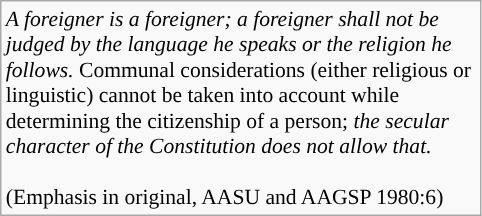<table class="wikitable floatright" style="width: 321px">
<tr>
<td style="font-size: 90%;"><em>A foreigner is a foreigner; a foreigner shall not be judged by the language he speaks or the religion he follows.</em> Communal considerations (either religious or linguistic) cannot be taken into account while determining the citizenship of a person; <em>the secular character of the Constitution does not allow that.</em><br><br>(Emphasis in original, AASU and AAGSP 1980:6)</td>
</tr>
</table>
